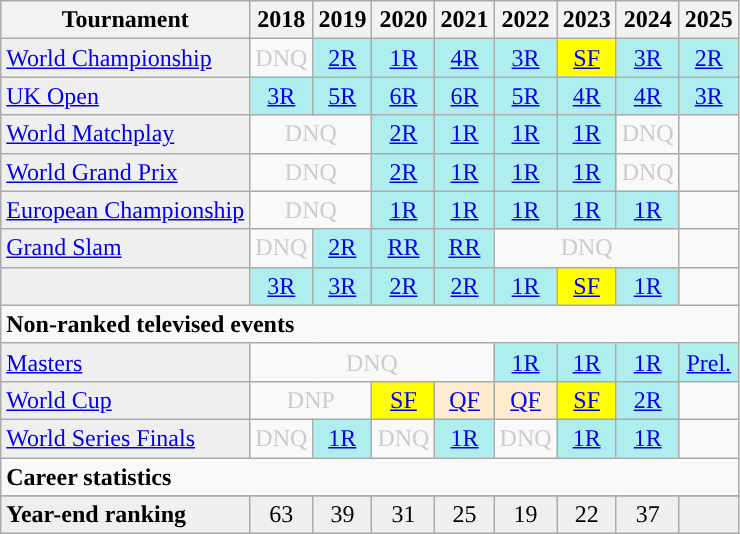<table class="wikitable">
<tr>
<th>Tournament</th>
<th>2018</th>
<th>2019</th>
<th>2020</th>
<th>2021</th>
<th>2022</th>
<th>2023</th>
<th>2024</th>
<th>2025</th>
</tr>
<tr>
<td style="background:#efefef;"><a href='#'>World Championship</a></td>
<td style="text-align:center; color:#ccc;">DNQ</td>
<td style="text-align:center; background:#afeeee;"><a href='#'>2R</a></td>
<td style="text-align:center; background:#afeeee;"><a href='#'>1R</a></td>
<td style="text-align:center; background:#afeeee;"><a href='#'>4R</a></td>
<td style="text-align:center; background:#afeeee;"><a href='#'>3R</a></td>
<td style="text-align:center; background:yellow;"><a href='#'>SF</a></td>
<td style="text-align:center; background:#afeeee;"><a href='#'>3R</a></td>
<td style="text-align:center; background:#afeeee;"><a href='#'>2R</a></td>
</tr>
<tr>
<td style="background:#efefef;"><a href='#'>UK Open</a></td>
<td style="text-align:center; background:#afeeee;"><a href='#'>3R</a></td>
<td style="text-align:center; background:#afeeee;"><a href='#'>5R</a></td>
<td style="text-align:center; background:#afeeee;"><a href='#'>6R</a></td>
<td style="text-align:center; background:#afeeee;"><a href='#'>6R</a></td>
<td style="text-align:center; background:#afeeee;"><a href='#'>5R</a></td>
<td style="text-align:center; background:#afeeee;"><a href='#'>4R</a></td>
<td style="text-align:center; background:#afeeee;"><a href='#'>4R</a></td>
<td style="text-align:center; background:#afeeee;"><a href='#'>3R</a></td>
</tr>
<tr>
<td style="background:#efefef;"><a href='#'>World Matchplay</a></td>
<td colspan="2" style="text-align:center; color:#ccc;">DNQ</td>
<td style="text-align:center; background:#afeeee;"><a href='#'>2R</a></td>
<td style="text-align:center; background:#afeeee;"><a href='#'>1R</a></td>
<td style="text-align:center; background:#afeeee;"><a href='#'>1R</a></td>
<td style="text-align:center; background:#afeeee;"><a href='#'>1R</a></td>
<td style="text-align:center; color:#ccc;">DNQ</td>
<td></td>
</tr>
<tr>
<td style="background:#efefef;"><a href='#'>World Grand Prix</a></td>
<td colspan="2" style="text-align:center; color:#ccc;">DNQ</td>
<td style="text-align:center; background:#afeeee;"><a href='#'>2R</a></td>
<td style="text-align:center; background:#afeeee;"><a href='#'>1R</a></td>
<td style="text-align:center; background:#afeeee;"><a href='#'>1R</a></td>
<td style="text-align:center; background:#afeeee;"><a href='#'>1R</a></td>
<td style="text-align:center; color:#ccc;">DNQ</td>
<td></td>
</tr>
<tr>
<td style="background:#efefef;"><a href='#'>European Championship</a></td>
<td colspan="2" style="text-align:center; color:#ccc;">DNQ</td>
<td style="text-align:center; background:#afeeee;"><a href='#'>1R</a></td>
<td style="text-align:center; background:#afeeee;"><a href='#'>1R</a></td>
<td style="text-align:center; background:#afeeee;"><a href='#'>1R</a></td>
<td style="text-align:center; background:#afeeee;"><a href='#'>1R</a></td>
<td style="text-align:center; background:#afeeee;"><a href='#'>1R</a></td>
<td></td>
</tr>
<tr>
<td style="background:#efefef;"><a href='#'>Grand Slam</a></td>
<td style="text-align:center; color:#ccc;">DNQ</td>
<td style="text-align:center; background:#afeeee;"><a href='#'>2R</a></td>
<td style="text-align:center; background:#afeeee;"><a href='#'>RR</a></td>
<td style="text-align:center; background:#afeeee;"><a href='#'>RR</a></td>
<td colspan="3" style="text-align:center; color:#ccc;">DNQ</td>
<td></td>
</tr>
<tr>
<td style="background:#efefef;"></td>
<td style="text-align:center; background:#afeeee;"><a href='#'>3R</a></td>
<td style="text-align:center; background:#afeeee;"><a href='#'>3R</a></td>
<td style="text-align:center; background:#afeeee;"><a href='#'>2R</a></td>
<td style="text-align:center; background:#afeeee;"><a href='#'>2R</a></td>
<td style="text-align:center; background:#afeeee;"><a href='#'>1R</a></td>
<td style="text-align:center; background:yellow;"><a href='#'>SF</a></td>
<td style="text-align:center; background:#afeeee;"><a href='#'>1R</a></td>
<td></td>
</tr>
<tr>
<td colspan="14" align="left"><strong>Non-ranked televised events</strong></td>
</tr>
<tr>
<td style="background:#efefef;"><a href='#'>Masters</a></td>
<td colspan="4" style="text-align:center; color:#ccc;">DNQ</td>
<td style="text-align:center; background:#afeeee;"><a href='#'>1R</a></td>
<td style="text-align:center; background:#afeeee;"><a href='#'>1R</a></td>
<td style="text-align:center; background:#afeeee;"><a href='#'>1R</a></td>
<td style="text-align:center; background:#afeeee;"><a href='#'>Prel.</a></td>
</tr>
<tr>
<td style="background:#efefef;"><a href='#'>World Cup</a></td>
<td colspan="2" style="text-align:center; color:#ccc;">DNP</td>
<td style="text-align:center; background:yellow;"><a href='#'>SF</a></td>
<td style="text-align:center; background:#ffebcd;"><a href='#'>QF</a></td>
<td style="text-align:center; background:#ffebcd;"><a href='#'>QF</a></td>
<td style="text-align:center; background:yellow;"><a href='#'>SF</a></td>
<td style="text-align:center; background:#afeeee;"><a href='#'>2R</a></td>
<td></td>
</tr>
<tr>
<td style="background:#efefef;"><a href='#'>World Series Finals</a></td>
<td style="text-align:center; color:#ccc;">DNQ</td>
<td style="text-align:center; background:#afeeee;"><a href='#'>1R</a></td>
<td style="text-align:center; color:#ccc;">DNQ</td>
<td style="text-align:center; background:#afeeee;"><a href='#'>1R</a></td>
<td style="text-align:center; color:#ccc;">DNQ</td>
<td style="text-align:center; background:#afeeee;"><a href='#'>1R</a></td>
<td style="text-align:center; background:#afeeee;"><a href='#'>1R</a></td>
<td></td>
</tr>
<tr>
<td colspan="14" align="left"><strong>Career statistics</strong></td>
</tr>
<tr>
</tr>
<tr bgcolor="efefef">
<td align="left"><strong>Year-end ranking</strong></td>
<td style="text-align:center;">63</td>
<td style="text-align:center;">39</td>
<td style="text-align:center;">31</td>
<td style="text-align:center;">25</td>
<td style="text-align:center;">19</td>
<td style="text-align:center;">22</td>
<td style="text-align:center;">37</td>
<td></td>
</tr>
</table>
